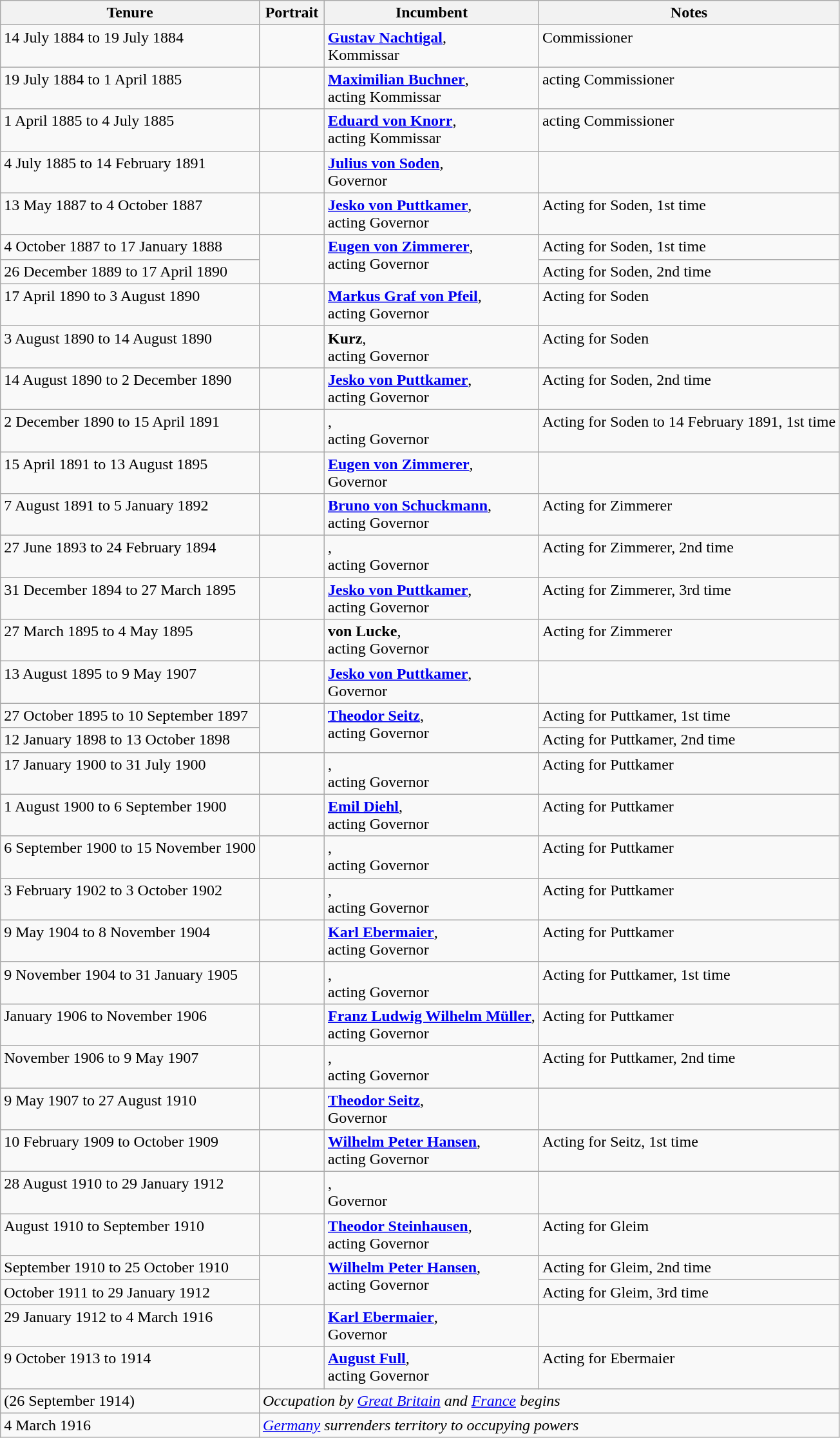<table class="wikitable">
<tr align=left>
<th>Tenure</th>
<th width=60px>Portrait</th>
<th>Incumbent</th>
<th>Notes</th>
</tr>
<tr valign=top>
<td>14 July 1884 to 19 July 1884</td>
<td></td>
<td><strong><a href='#'>Gustav Nachtigal</a></strong>, <br>Kommissar</td>
<td>Commissioner</td>
</tr>
<tr valign=top>
<td>19 July 1884 to 1 April 1885</td>
<td></td>
<td><strong><a href='#'>Maximilian Buchner</a></strong>, <br>acting Kommissar</td>
<td>acting Commissioner</td>
</tr>
<tr valign=top>
<td>1 April 1885 to 4 July 1885</td>
<td></td>
<td><strong><a href='#'>Eduard von Knorr</a></strong>, <br>acting Kommissar</td>
<td>acting Commissioner</td>
</tr>
<tr valign=top>
<td>4 July 1885 to 14 February 1891</td>
<td></td>
<td><strong><a href='#'>Julius von Soden</a></strong>, <br>Governor</td>
<td></td>
</tr>
<tr valign=top>
<td>13 May 1887 to 4 October 1887</td>
<td></td>
<td><strong><a href='#'>Jesko von Puttkamer</a></strong>, <br>acting Governor</td>
<td>Acting for Soden, 1st time</td>
</tr>
<tr valign=top>
<td>4 October 1887 to 17 January 1888</td>
<td rowspan=2></td>
<td rowspan=2><strong><a href='#'>Eugen von Zimmerer</a></strong>, <br>acting Governor</td>
<td>Acting for Soden, 1st time</td>
</tr>
<tr valign=top>
<td>26 December 1889 to 17 April 1890</td>
<td>Acting for Soden, 2nd time</td>
</tr>
<tr valign=top>
<td>17 April 1890 to 3 August 1890</td>
<td></td>
<td><strong><a href='#'>Markus Graf von Pfeil</a></strong>, <br>acting Governor</td>
<td>Acting for Soden</td>
</tr>
<tr valign=top>
<td>3 August 1890 to 14 August 1890</td>
<td></td>
<td><strong>Kurz</strong>, <br>acting Governor</td>
<td>Acting for Soden</td>
</tr>
<tr valign=top>
<td>14 August 1890 to 2 December 1890</td>
<td></td>
<td><strong><a href='#'>Jesko von Puttkamer</a></strong>, <br>acting Governor</td>
<td>Acting for Soden, 2nd time</td>
</tr>
<tr valign=top>
<td>2 December 1890 to 15 April 1891</td>
<td></td>
<td><strong></strong>, <br>acting Governor</td>
<td>Acting for Soden to 14 February 1891, 1st time</td>
</tr>
<tr valign=top>
<td>15 April 1891 to 13 August 1895</td>
<td></td>
<td><strong><a href='#'>Eugen von Zimmerer</a></strong>, <br>Governor</td>
<td></td>
</tr>
<tr valign=top>
<td>7 August 1891 to 5 January 1892</td>
<td></td>
<td><strong><a href='#'>Bruno von Schuckmann</a></strong>, <br>acting Governor</td>
<td>Acting for Zimmerer</td>
</tr>
<tr valign=top>
<td>27 June 1893 to 24 February 1894</td>
<td></td>
<td><strong></strong>, <br>acting Governor</td>
<td>Acting for Zimmerer, 2nd time</td>
</tr>
<tr valign=top>
<td>31 December 1894 to 27 March 1895</td>
<td></td>
<td><strong><a href='#'>Jesko von Puttkamer</a></strong>, <br>acting Governor</td>
<td>Acting for Zimmerer, 3rd time</td>
</tr>
<tr valign=top>
<td>27 March 1895 to 4 May 1895</td>
<td></td>
<td><strong>von Lucke</strong>, <br>acting Governor</td>
<td>Acting for Zimmerer</td>
</tr>
<tr valign=top>
<td>13 August 1895 to 9 May 1907</td>
<td></td>
<td><strong><a href='#'>Jesko von Puttkamer</a></strong>, <br>Governor</td>
<td></td>
</tr>
<tr valign=top>
<td>27 October 1895 to 10 September 1897</td>
<td rowspan=2></td>
<td rowspan=2><strong><a href='#'>Theodor Seitz</a></strong>, <br>acting Governor</td>
<td>Acting for Puttkamer, 1st time</td>
</tr>
<tr valign=top>
<td>12 January 1898 to 13 October 1898</td>
<td>Acting for Puttkamer, 2nd time</td>
</tr>
<tr valign=top>
<td>17 January 1900 to 31 July 1900</td>
<td></td>
<td><strong></strong>, <br>acting Governor</td>
<td>Acting for Puttkamer</td>
</tr>
<tr valign=top>
<td>1 August 1900 to 6 September 1900</td>
<td></td>
<td><strong><a href='#'>Emil Diehl</a></strong>, <br>acting Governor</td>
<td>Acting for Puttkamer</td>
</tr>
<tr valign=top>
<td>6 September 1900 to 15 November 1900</td>
<td></td>
<td><strong></strong>, <br>acting Governor</td>
<td>Acting for Puttkamer</td>
</tr>
<tr valign=top>
<td>3 February 1902 to 3 October 1902</td>
<td></td>
<td><strong></strong>, <br>acting Governor</td>
<td>Acting for Puttkamer</td>
</tr>
<tr valign=top>
<td>9 May 1904 to 8 November 1904</td>
<td></td>
<td><strong><a href='#'>Karl Ebermaier</a></strong>, <br>acting Governor</td>
<td>Acting for Puttkamer</td>
</tr>
<tr valign=top>
<td>9 November 1904 to 31 January 1905</td>
<td></td>
<td><strong></strong>, <br>acting Governor</td>
<td>Acting for Puttkamer, 1st time</td>
</tr>
<tr valign=top>
<td>January 1906 to November 1906</td>
<td></td>
<td><strong><a href='#'>Franz Ludwig Wilhelm Müller</a></strong>, <br>acting Governor</td>
<td>Acting for Puttkamer</td>
</tr>
<tr valign=top>
<td>November 1906 to 9 May 1907</td>
<td></td>
<td><strong></strong>, <br>acting Governor</td>
<td>Acting for Puttkamer, 2nd time</td>
</tr>
<tr valign=top>
<td>9 May 1907 to 27 August 1910</td>
<td></td>
<td><strong><a href='#'>Theodor Seitz</a></strong>, <br>Governor</td>
<td></td>
</tr>
<tr valign=top>
<td>10 February 1909 to October 1909</td>
<td></td>
<td><strong><a href='#'>Wilhelm Peter Hansen</a></strong>, <br>acting Governor</td>
<td>Acting for Seitz, 1st time</td>
</tr>
<tr valign=top>
<td>28 August 1910 to 29 January 1912</td>
<td></td>
<td><strong></strong>, <br>Governor</td>
<td></td>
</tr>
<tr valign=top>
<td>August 1910 to September 1910</td>
<td></td>
<td><strong><a href='#'>Theodor Steinhausen</a></strong>, <br>acting Governor</td>
<td>Acting for Gleim</td>
</tr>
<tr valign=top>
<td>September 1910 to 25 October 1910</td>
<td rowspan=2></td>
<td rowspan=2><strong><a href='#'>Wilhelm Peter Hansen</a></strong>, <br>acting Governor</td>
<td>Acting for Gleim, 2nd time</td>
</tr>
<tr valign=top>
<td>October 1911 to 29 January 1912</td>
<td>Acting for Gleim, 3rd time</td>
</tr>
<tr valign=top>
<td>29 January 1912 to 4 March 1916</td>
<td></td>
<td><strong><a href='#'>Karl Ebermaier</a></strong>, <br>Governor</td>
<td></td>
</tr>
<tr valign=top>
<td>9 October 1913 to 1914</td>
<td></td>
<td><strong><a href='#'>August Full</a></strong>, <br>acting Governor</td>
<td>Acting for Ebermaier</td>
</tr>
<tr valign=top>
<td>(26 September 1914)</td>
<td colspan="3"><em>Occupation by <a href='#'>Great Britain</a> and <a href='#'>France</a> begins</em></td>
</tr>
<tr valign=top>
<td>4 March 1916</td>
<td colspan="3"><em><a href='#'>Germany</a> surrenders territory to occupying powers</em></td>
</tr>
</table>
